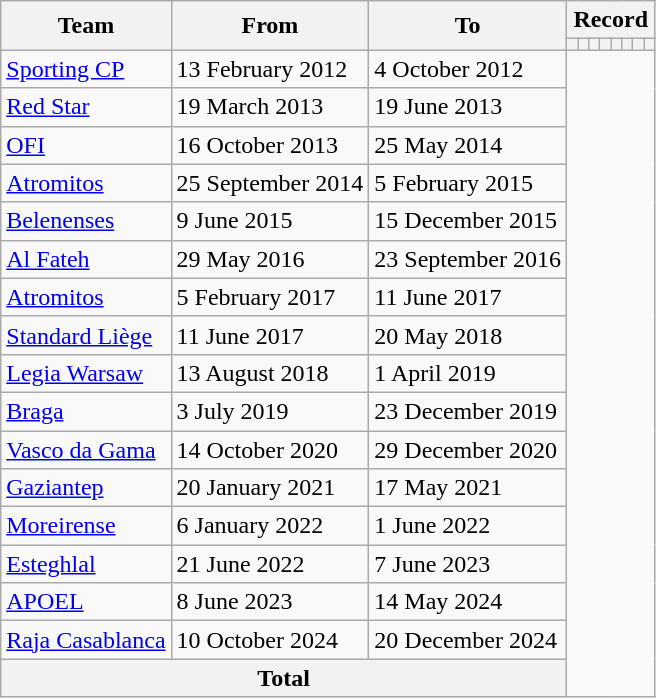<table class="wikitable" style="text-align: center">
<tr>
<th rowspan="2">Team</th>
<th rowspan="2">From</th>
<th rowspan="2">To</th>
<th colspan="8">Record</th>
</tr>
<tr>
<th></th>
<th></th>
<th></th>
<th></th>
<th></th>
<th></th>
<th></th>
<th></th>
</tr>
<tr>
<td align="left"><a href='#'>Sporting CP</a></td>
<td align=left>13 February 2012</td>
<td align=left>4 October 2012<br></td>
</tr>
<tr>
<td align="left"><a href='#'>Red Star</a></td>
<td align=left>19 March 2013</td>
<td align=left>19 June 2013<br></td>
</tr>
<tr>
<td align="left"><a href='#'>OFI</a></td>
<td align=left>16 October 2013</td>
<td align=left>25 May 2014<br></td>
</tr>
<tr>
<td align="left"><a href='#'>Atromitos</a></td>
<td align=left>25 September 2014</td>
<td align=left>5 February 2015<br></td>
</tr>
<tr>
<td align="left"><a href='#'>Belenenses</a></td>
<td align=left>9 June 2015</td>
<td align=left>15 December 2015<br></td>
</tr>
<tr>
<td align="left"><a href='#'>Al Fateh</a></td>
<td align=left>29 May 2016</td>
<td align=left>23 September 2016<br></td>
</tr>
<tr>
<td align="left"><a href='#'>Atromitos</a></td>
<td align=left>5 February 2017</td>
<td align=left>11 June 2017<br></td>
</tr>
<tr>
<td align="left"><a href='#'>Standard Liège</a></td>
<td align=left>11 June 2017</td>
<td align=left>20 May 2018<br></td>
</tr>
<tr>
<td align="left"><a href='#'>Legia Warsaw</a></td>
<td align=left>13 August 2018</td>
<td align=left>1 April 2019<br></td>
</tr>
<tr>
<td align="left"><a href='#'>Braga</a></td>
<td align=left>3 July 2019</td>
<td align=left>23 December 2019<br></td>
</tr>
<tr>
<td align="left"><a href='#'>Vasco da Gama</a></td>
<td align=left>14 October 2020</td>
<td align=left>29 December 2020<br></td>
</tr>
<tr>
<td align="left"><a href='#'>Gaziantep</a></td>
<td align=left>20 January 2021</td>
<td align=left>17 May 2021<br></td>
</tr>
<tr>
<td align="left"><a href='#'>Moreirense</a></td>
<td align=left>6 January 2022</td>
<td align=left>1 June 2022<br></td>
</tr>
<tr>
<td align="left"><a href='#'>Esteghlal</a></td>
<td align=left>21 June 2022</td>
<td align=left>7 June 2023<br></td>
</tr>
<tr>
<td align="left"><a href='#'>APOEL</a></td>
<td align=left>8 June 2023</td>
<td align=left>14 May 2024<br></td>
</tr>
<tr>
<td align="left"><a href='#'>Raja Casablanca</a></td>
<td align=left>10 October 2024</td>
<td align=left>20 December 2024<br></td>
</tr>
<tr>
<th colspan="3">Total<br></th>
</tr>
</table>
